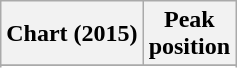<table class="wikitable sortable plainrowheaders" style="text-align:center">
<tr>
<th scope="col">Chart (2015)</th>
<th scope="col">Peak<br>position</th>
</tr>
<tr>
</tr>
<tr>
</tr>
</table>
